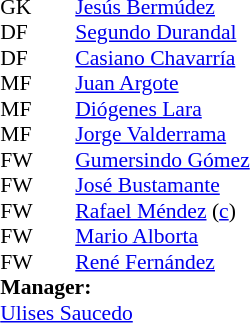<table style="font-size: 90%" cellspacing="0" cellpadding="0" align=center>
<tr>
<th width="25"></th>
<th width="25"></th>
</tr>
<tr>
<td>GK</td>
<td></td>
<td><a href='#'>Jesús Bermúdez</a></td>
</tr>
<tr>
<td>DF</td>
<td></td>
<td><a href='#'>Segundo Durandal</a></td>
</tr>
<tr>
<td>DF</td>
<td></td>
<td><a href='#'>Casiano Chavarría</a></td>
</tr>
<tr>
<td>MF</td>
<td></td>
<td><a href='#'>Juan Argote</a></td>
</tr>
<tr>
<td>MF</td>
<td></td>
<td><a href='#'>Diógenes Lara</a></td>
</tr>
<tr>
<td>MF</td>
<td></td>
<td><a href='#'>Jorge Valderrama</a></td>
</tr>
<tr>
<td>FW</td>
<td></td>
<td><a href='#'>Gumersindo Gómez</a></td>
</tr>
<tr>
<td>FW</td>
<td></td>
<td><a href='#'>José Bustamante</a></td>
</tr>
<tr>
<td>FW</td>
<td></td>
<td><a href='#'>Rafael Méndez</a> (<a href='#'>c</a>)</td>
</tr>
<tr>
<td>FW</td>
<td></td>
<td><a href='#'>Mario Alborta</a></td>
</tr>
<tr>
<td>FW</td>
<td></td>
<td><a href='#'>René Fernández</a></td>
</tr>
<tr>
<td colspan=3><strong>Manager:</strong></td>
</tr>
<tr>
<td colspan=4><a href='#'>Ulises Saucedo</a></td>
</tr>
</table>
